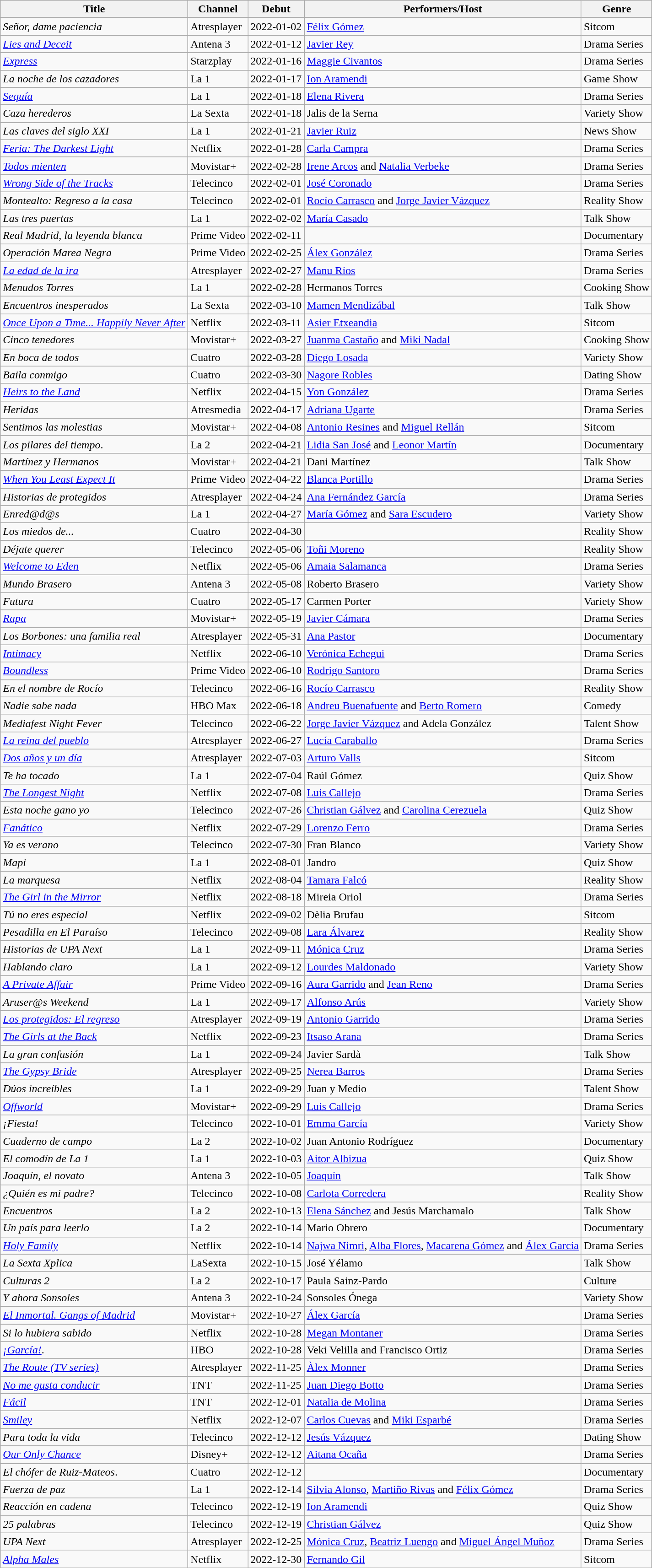<table class="wikitable sortable">
<tr>
<th>Title</th>
<th>Channel</th>
<th>Debut</th>
<th>Performers/Host</th>
<th>Genre</th>
</tr>
<tr |->
<td><em>Señor, dame paciencia</em></td>
<td>Atresplayer</td>
<td>2022-01-02</td>
<td><a href='#'>Félix Gómez</a></td>
<td>Sitcom</td>
</tr>
<tr>
<td><em><a href='#'>Lies and Deceit</a></em></td>
<td>Antena 3</td>
<td>2022-01-12</td>
<td><a href='#'>Javier Rey</a></td>
<td>Drama Series</td>
</tr>
<tr>
<td><em><a href='#'>Express</a></em></td>
<td>Starzplay</td>
<td>2022-01-16</td>
<td><a href='#'>Maggie Civantos</a></td>
<td>Drama Series</td>
</tr>
<tr>
<td><em>La noche de los cazadores</em></td>
<td>La 1</td>
<td>2022-01-17</td>
<td><a href='#'>Ion Aramendi</a></td>
<td>Game Show</td>
</tr>
<tr>
<td><em><a href='#'>Sequía</a></em></td>
<td>La 1</td>
<td>2022-01-18</td>
<td><a href='#'>Elena Rivera</a></td>
<td>Drama Series</td>
</tr>
<tr>
<td><em>Caza herederos</em></td>
<td>La Sexta</td>
<td>2022-01-18</td>
<td>Jalis de la Serna</td>
<td>Variety Show</td>
</tr>
<tr>
<td><em>Las claves del siglo XXI</em></td>
<td>La 1</td>
<td>2022-01-21</td>
<td><a href='#'>Javier Ruiz</a></td>
<td>News Show</td>
</tr>
<tr>
<td><em><a href='#'>Feria: The Darkest Light</a></em></td>
<td>Netflix</td>
<td>2022-01-28</td>
<td><a href='#'>Carla Campra</a></td>
<td>Drama Series</td>
</tr>
<tr>
<td><em><a href='#'>Todos mienten</a></em></td>
<td>Movistar+</td>
<td>2022-02-28</td>
<td><a href='#'>Irene Arcos</a> and <a href='#'>Natalia Verbeke</a></td>
<td>Drama Series</td>
</tr>
<tr>
<td><em><a href='#'>Wrong Side of the Tracks</a></em></td>
<td>Telecinco</td>
<td>2022-02-01</td>
<td><a href='#'>José Coronado</a></td>
<td>Drama Series</td>
</tr>
<tr>
<td><em>Montealto: Regreso a la casa</em></td>
<td>Telecinco</td>
<td>2022-02-01</td>
<td><a href='#'>Rocío Carrasco</a> and <a href='#'>Jorge Javier Vázquez</a></td>
<td>Reality Show</td>
</tr>
<tr>
<td><em>Las tres puertas</em></td>
<td>La 1</td>
<td>2022-02-02</td>
<td><a href='#'>María Casado</a></td>
<td>Talk Show</td>
</tr>
<tr>
<td><em>Real Madrid, la leyenda blanca</em></td>
<td>Prime Video</td>
<td>2022-02-11</td>
<td></td>
<td>Documentary</td>
</tr>
<tr>
<td><em>Operación Marea Negra</em></td>
<td>Prime Video</td>
<td>2022-02-25</td>
<td><a href='#'>Álex González</a></td>
<td>Drama Series</td>
</tr>
<tr>
<td><em><a href='#'>La edad de la ira</a></em></td>
<td>Atresplayer</td>
<td>2022-02-27</td>
<td><a href='#'>Manu Ríos</a></td>
<td>Drama Series</td>
</tr>
<tr>
<td><em>Menudos Torres</em></td>
<td>La 1</td>
<td>2022-02-28</td>
<td>Hermanos Torres</td>
<td>Cooking Show</td>
</tr>
<tr>
<td><em>Encuentros inesperados</em></td>
<td>La Sexta</td>
<td>2022-03-10</td>
<td><a href='#'>Mamen Mendizábal</a></td>
<td>Talk Show</td>
</tr>
<tr>
<td><em><a href='#'>Once Upon a Time... Happily Never After</a></em></td>
<td>Netflix</td>
<td>2022-03-11</td>
<td><a href='#'>Asier Etxeandia</a></td>
<td>Sitcom</td>
</tr>
<tr>
<td><em>Cinco tenedores</em></td>
<td>Movistar+</td>
<td>2022-03-27</td>
<td><a href='#'>Juanma Castaño</a> and <a href='#'>Miki Nadal</a></td>
<td>Cooking Show</td>
</tr>
<tr>
<td><em>En boca de todos</em></td>
<td>Cuatro</td>
<td>2022-03-28</td>
<td><a href='#'>Diego Losada</a></td>
<td>Variety Show</td>
</tr>
<tr>
<td><em>Baila conmigo</em></td>
<td>Cuatro</td>
<td>2022-03-30</td>
<td><a href='#'>Nagore Robles</a></td>
<td>Dating Show</td>
</tr>
<tr>
<td><em><a href='#'>Heirs to the Land</a></em></td>
<td>Netflix</td>
<td>2022-04-15</td>
<td><a href='#'>Yon González</a></td>
<td>Drama Series</td>
</tr>
<tr>
<td><em>Heridas</em></td>
<td>Atresmedia</td>
<td>2022-04-17</td>
<td><a href='#'>Adriana Ugarte</a></td>
<td>Drama Series</td>
</tr>
<tr>
<td><em>Sentimos las molestias</em></td>
<td>Movistar+</td>
<td>2022-04-08</td>
<td><a href='#'>Antonio Resines</a> and <a href='#'>Miguel Rellán</a></td>
<td>Sitcom</td>
</tr>
<tr>
<td><em>Los pilares del tiempo</em>.</td>
<td>La 2</td>
<td>2022-04-21</td>
<td><a href='#'>Lidia San José</a> and <a href='#'>Leonor Martín</a></td>
<td>Documentary</td>
</tr>
<tr>
<td><em>Martínez y Hermanos</em></td>
<td>Movistar+</td>
<td>2022-04-21</td>
<td>Dani Martínez</td>
<td>Talk Show</td>
</tr>
<tr>
<td><em><a href='#'>When You Least Expect It</a></em></td>
<td>Prime Video</td>
<td>2022-04-22</td>
<td><a href='#'>Blanca Portillo</a></td>
<td>Drama Series</td>
</tr>
<tr>
<td><em>Historias de protegidos</em></td>
<td>Atresplayer</td>
<td>2022-04-24</td>
<td><a href='#'>Ana Fernández García</a></td>
<td>Drama Series</td>
</tr>
<tr>
<td><em>Enred@d@s</em></td>
<td>La 1</td>
<td>2022-04-27</td>
<td><a href='#'>María Gómez</a> and <a href='#'>Sara Escudero</a></td>
<td>Variety Show</td>
</tr>
<tr>
<td><em>Los miedos de...</em></td>
<td>Cuatro</td>
<td>2022-04-30</td>
<td></td>
<td>Reality Show</td>
</tr>
<tr>
<td><em>Déjate querer</em></td>
<td>Telecinco</td>
<td>2022-05-06</td>
<td><a href='#'>Toñi Moreno</a></td>
<td>Reality Show</td>
</tr>
<tr>
<td><em><a href='#'>Welcome to Eden</a></em></td>
<td>Netflix</td>
<td>2022-05-06</td>
<td><a href='#'>Amaia Salamanca</a></td>
<td>Drama Series</td>
</tr>
<tr>
<td><em>Mundo Brasero</em></td>
<td>Antena 3</td>
<td>2022-05-08</td>
<td>Roberto Brasero</td>
<td>Variety Show</td>
</tr>
<tr>
<td><em>Futura</em></td>
<td>Cuatro</td>
<td>2022-05-17</td>
<td>Carmen Porter</td>
<td>Variety Show</td>
</tr>
<tr>
<td><em><a href='#'>Rapa</a></em></td>
<td>Movistar+</td>
<td>2022-05-19</td>
<td><a href='#'>Javier Cámara</a></td>
<td>Drama Series</td>
</tr>
<tr>
<td><em>Los Borbones: una familia real</em></td>
<td>Atresplayer</td>
<td>2022-05-31</td>
<td><a href='#'>Ana Pastor</a></td>
<td>Documentary</td>
</tr>
<tr>
<td><em><a href='#'>Intimacy</a></em></td>
<td>Netflix</td>
<td>2022-06-10</td>
<td><a href='#'>Verónica Echegui</a></td>
<td>Drama Series</td>
</tr>
<tr>
<td><em><a href='#'>Boundless</a></em></td>
<td>Prime Video</td>
<td>2022-06-10</td>
<td><a href='#'>Rodrigo Santoro</a></td>
<td>Drama Series</td>
</tr>
<tr>
<td><em>En el nombre de Rocío</em></td>
<td>Telecinco</td>
<td>2022-06-16</td>
<td><a href='#'>Rocío Carrasco</a></td>
<td>Reality Show</td>
</tr>
<tr>
<td><em>Nadie sabe nada</em></td>
<td>HBO Max</td>
<td>2022-06-18</td>
<td><a href='#'>Andreu Buenafuente</a> and <a href='#'>Berto Romero</a></td>
<td>Comedy</td>
</tr>
<tr>
<td><em>Mediafest Night Fever</em></td>
<td>Telecinco</td>
<td>2022-06-22</td>
<td><a href='#'>Jorge Javier Vázquez</a> and Adela González</td>
<td>Talent Show</td>
</tr>
<tr>
<td><em><a href='#'>La reina del pueblo</a></em></td>
<td>Atresplayer</td>
<td>2022-06-27</td>
<td><a href='#'>Lucía Caraballo</a></td>
<td>Drama Series</td>
</tr>
<tr>
<td><em><a href='#'>Dos años y un día</a></em></td>
<td>Atresplayer</td>
<td>2022-07-03</td>
<td><a href='#'>Arturo Valls</a></td>
<td>Sitcom</td>
</tr>
<tr>
<td><em>Te ha tocado</em></td>
<td>La 1</td>
<td>2022-07-04</td>
<td>Raúl Gómez</td>
<td>Quiz Show</td>
</tr>
<tr>
<td><em><a href='#'>The Longest Night</a></em></td>
<td>Netflix</td>
<td>2022-07-08</td>
<td><a href='#'>Luis Callejo</a></td>
<td>Drama Series</td>
</tr>
<tr>
<td><em>Esta noche gano yo</em></td>
<td>Telecinco</td>
<td>2022-07-26</td>
<td><a href='#'>Christian Gálvez</a> and <a href='#'>Carolina Cerezuela</a></td>
<td>Quiz Show</td>
</tr>
<tr>
<td><em><a href='#'>Fanático</a></em></td>
<td>Netflix</td>
<td>2022-07-29</td>
<td><a href='#'>Lorenzo Ferro</a></td>
<td>Drama Series</td>
</tr>
<tr>
<td><em>Ya es verano</em></td>
<td>Telecinco</td>
<td>2022-07-30</td>
<td>Fran Blanco</td>
<td>Variety Show</td>
</tr>
<tr>
<td><em>Mapi</em></td>
<td>La 1</td>
<td>2022-08-01</td>
<td>Jandro</td>
<td>Quiz Show</td>
</tr>
<tr>
<td><em>La marquesa</em></td>
<td>Netflix</td>
<td>2022-08-04</td>
<td><a href='#'>Tamara Falcó</a></td>
<td>Reality Show</td>
</tr>
<tr>
<td><em><a href='#'>The Girl in the Mirror</a></em></td>
<td>Netflix</td>
<td>2022-08-18</td>
<td>Mireia Oriol</td>
<td>Drama Series</td>
</tr>
<tr>
<td><em>Tú no eres especial</em></td>
<td>Netflix</td>
<td>2022-09-02</td>
<td>Dèlia Brufau</td>
<td>Sitcom</td>
</tr>
<tr>
<td><em>Pesadilla en El Paraíso</em></td>
<td>Telecinco</td>
<td>2022-09-08</td>
<td><a href='#'>Lara Álvarez</a></td>
<td>Reality Show</td>
</tr>
<tr>
<td><em>Historias de UPA Next</em></td>
<td>La 1</td>
<td>2022-09-11</td>
<td><a href='#'>Mónica Cruz</a></td>
<td>Drama Series</td>
</tr>
<tr>
<td><em>Hablando claro</em></td>
<td>La 1</td>
<td>2022-09-12</td>
<td><a href='#'>Lourdes Maldonado</a></td>
<td>Variety Show</td>
</tr>
<tr>
<td><em><a href='#'>A Private Affair</a></em></td>
<td>Prime Video</td>
<td>2022-09-16</td>
<td><a href='#'>Aura Garrido</a> and <a href='#'>Jean Reno</a></td>
<td>Drama Series</td>
</tr>
<tr>
<td><em>Aruser@s Weekend</em></td>
<td>La 1</td>
<td>2022-09-17</td>
<td><a href='#'>Alfonso Arús</a></td>
<td>Variety Show</td>
</tr>
<tr>
<td><em><a href='#'>Los protegidos: El regreso</a></em></td>
<td>Atresplayer</td>
<td>2022-09-19</td>
<td><a href='#'>Antonio Garrido</a></td>
<td>Drama Series</td>
</tr>
<tr>
<td><em><a href='#'>The Girls at the Back</a></em></td>
<td>Netflix</td>
<td>2022-09-23</td>
<td><a href='#'>Itsaso Arana</a></td>
<td>Drama Series</td>
</tr>
<tr>
<td><em>La gran confusión</em></td>
<td>La 1</td>
<td>2022-09-24</td>
<td>Javier Sardà</td>
<td>Talk Show</td>
</tr>
<tr>
<td><em><a href='#'>The Gypsy Bride</a></em></td>
<td>Atresplayer</td>
<td>2022-09-25</td>
<td><a href='#'>Nerea Barros</a></td>
<td>Drama Series</td>
</tr>
<tr>
<td><em>Dúos increíbles</em></td>
<td>La 1</td>
<td>2022-09-29</td>
<td>Juan y Medio</td>
<td>Talent Show</td>
</tr>
<tr>
<td><em><a href='#'>Offworld</a></em></td>
<td>Movistar+</td>
<td>2022-09-29</td>
<td><a href='#'>Luis Callejo</a></td>
<td>Drama Series</td>
</tr>
<tr>
<td><em>¡Fiesta!</em></td>
<td>Telecinco</td>
<td>2022-10-01</td>
<td><a href='#'>Emma García</a></td>
<td>Variety Show</td>
</tr>
<tr>
<td><em>Cuaderno de campo</em></td>
<td>La 2</td>
<td>2022-10-02</td>
<td>Juan Antonio Rodríguez</td>
<td>Documentary</td>
</tr>
<tr>
<td><em>El comodín de La 1</em></td>
<td>La 1</td>
<td>2022-10-03</td>
<td><a href='#'>Aitor Albizua</a></td>
<td>Quiz Show</td>
</tr>
<tr>
<td><em>Joaquín, el novato</em></td>
<td>Antena 3</td>
<td>2022-10-05</td>
<td><a href='#'>Joaquín</a></td>
<td>Talk Show</td>
</tr>
<tr>
<td><em>¿Quién es mi padre?</em></td>
<td>Telecinco</td>
<td>2022-10-08</td>
<td><a href='#'>Carlota Corredera</a></td>
<td>Reality Show</td>
</tr>
<tr>
<td><em>Encuentros</em></td>
<td>La 2</td>
<td>2022-10-13</td>
<td><a href='#'>Elena Sánchez</a> and Jesús Marchamalo</td>
<td>Talk Show</td>
</tr>
<tr>
<td><em>Un país para leerlo</em></td>
<td>La 2</td>
<td>2022-10-14</td>
<td>Mario Obrero</td>
<td>Documentary</td>
</tr>
<tr>
<td><em><a href='#'>Holy Family</a></em></td>
<td>Netflix</td>
<td>2022-10-14</td>
<td><a href='#'>Najwa Nimri</a>, <a href='#'>Alba Flores</a>, <a href='#'>Macarena Gómez</a> and <a href='#'>Álex García</a></td>
<td>Drama Series</td>
</tr>
<tr>
<td><em>La Sexta Xplica</em></td>
<td>LaSexta</td>
<td>2022-10-15</td>
<td>José Yélamo</td>
<td>Talk Show</td>
</tr>
<tr>
<td><em>Culturas 2</em></td>
<td>La 2</td>
<td>2022-10-17</td>
<td>Paula Sainz-Pardo</td>
<td>Culture</td>
</tr>
<tr>
<td><em>Y ahora Sonsoles</em></td>
<td>Antena 3</td>
<td>2022-10-24</td>
<td>Sonsoles Ónega</td>
<td>Variety Show</td>
</tr>
<tr>
<td><em><a href='#'>El Inmortal. Gangs of Madrid</a></em></td>
<td>Movistar+</td>
<td>2022-10-27</td>
<td><a href='#'>Álex García</a></td>
<td>Drama Series</td>
</tr>
<tr>
<td><em>Si lo hubiera sabido</em></td>
<td>Netflix</td>
<td>2022-10-28</td>
<td><a href='#'>Megan Montaner</a></td>
<td>Drama Series</td>
</tr>
<tr>
<td><em><a href='#'>¡García!</a></em>.</td>
<td>HBO</td>
<td>2022-10-28</td>
<td>Veki Velilla and Francisco Ortiz</td>
<td>Drama Series</td>
</tr>
<tr>
<td><em><a href='#'>The Route (TV series)</a></em></td>
<td>Atresplayer</td>
<td>2022-11-25</td>
<td><a href='#'>Àlex Monner</a></td>
<td>Drama Series</td>
</tr>
<tr>
<td><em><a href='#'>No me gusta conducir</a></em></td>
<td>TNT</td>
<td>2022-11-25</td>
<td><a href='#'>Juan Diego Botto</a></td>
<td>Drama Series</td>
</tr>
<tr>
<td><em><a href='#'>Fácil</a></em></td>
<td>TNT</td>
<td>2022-12-01</td>
<td><a href='#'>Natalia de Molina</a></td>
<td>Drama Series</td>
</tr>
<tr>
<td><em><a href='#'>Smiley</a></em></td>
<td>Netflix</td>
<td>2022-12-07</td>
<td><a href='#'>Carlos Cuevas</a> and <a href='#'>Miki Esparbé</a></td>
<td>Drama Series</td>
</tr>
<tr>
<td><em>Para toda la vida</em></td>
<td>Telecinco</td>
<td>2022-12-12</td>
<td><a href='#'>Jesús Vázquez</a></td>
<td>Dating Show</td>
</tr>
<tr>
<td><em><a href='#'>Our Only Chance</a></em></td>
<td>Disney+</td>
<td>2022-12-12</td>
<td><a href='#'>Aitana Ocaña</a></td>
<td>Drama Series</td>
</tr>
<tr>
<td><em>El chófer de Ruiz-Mateos</em>.</td>
<td>Cuatro</td>
<td>2022-12-12</td>
<td></td>
<td>Documentary</td>
</tr>
<tr>
<td><em>Fuerza de paz</em></td>
<td>La 1</td>
<td>2022-12-14</td>
<td><a href='#'>Silvia Alonso</a>, <a href='#'>Martiño Rivas</a> and <a href='#'>Félix Gómez</a></td>
<td>Drama Series</td>
</tr>
<tr>
<td><em>Reacción en cadena</em></td>
<td>Telecinco</td>
<td>2022-12-19</td>
<td><a href='#'>Ion Aramendi</a></td>
<td>Quiz Show</td>
</tr>
<tr>
<td><em>25 palabras</em></td>
<td>Telecinco</td>
<td>2022-12-19</td>
<td><a href='#'>Christian Gálvez</a></td>
<td>Quiz Show</td>
</tr>
<tr>
<td><em>UPA Next</em></td>
<td>Atresplayer</td>
<td>2022-12-25</td>
<td><a href='#'>Mónica Cruz</a>, <a href='#'>Beatriz Luengo</a> and <a href='#'>Miguel Ángel Muñoz</a></td>
<td>Drama Series</td>
</tr>
<tr>
<td><em><a href='#'>Alpha Males</a></em></td>
<td>Netflix</td>
<td>2022-12-30</td>
<td><a href='#'>Fernando Gil</a></td>
<td>Sitcom</td>
</tr>
</table>
